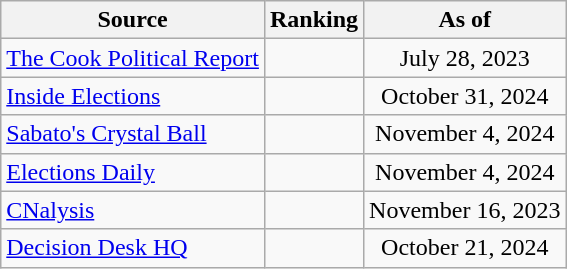<table class="wikitable" style="text-align:center">
<tr>
<th>Source</th>
<th>Ranking</th>
<th>As of</th>
</tr>
<tr>
<td align=left><a href='#'>The Cook Political Report</a></td>
<td></td>
<td>July 28, 2023</td>
</tr>
<tr>
<td align=left><a href='#'>Inside Elections</a></td>
<td></td>
<td>October 31, 2024</td>
</tr>
<tr>
<td align=left><a href='#'>Sabato's Crystal Ball</a></td>
<td></td>
<td>November 4, 2024</td>
</tr>
<tr>
<td align=left><a href='#'>Elections Daily</a></td>
<td></td>
<td>November 4, 2024</td>
</tr>
<tr>
<td align=left><a href='#'>CNalysis</a></td>
<td></td>
<td>November 16, 2023</td>
</tr>
<tr>
<td align=left><a href='#'>Decision Desk HQ</a></td>
<td></td>
<td>October 21, 2024</td>
</tr>
</table>
